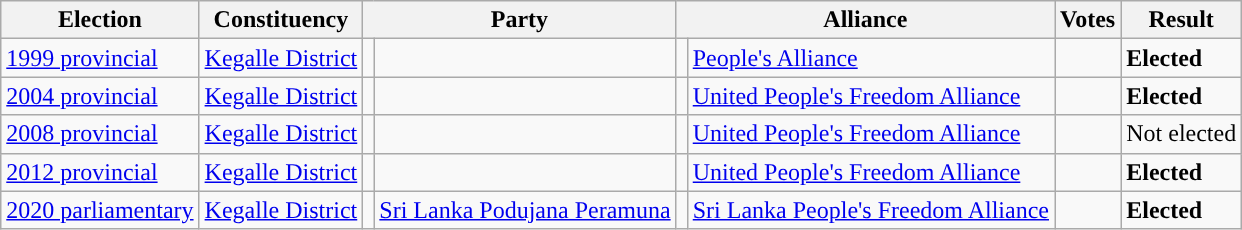<table class="wikitable" style="text-align:left;">
<tr>
<th scope=col>Election</th>
<th scope=col>Constituency</th>
<th scope=col colspan="2">Party</th>
<th scope=col colspan="2">Alliance</th>
<th scope=col>Votes</th>
<th scope=col>Result</th>
</tr>
<tr>
<td><a href='#'>1999 provincial</a></td>
<td><a href='#'>Kegalle District</a></td>
<td></td>
<td></td>
<td style="background:"></td>
<td><a href='#'>People's Alliance</a></td>
<td align=right></td>
<td><strong>Elected</strong></td>
</tr>
<tr>
<td><a href='#'>2004 provincial</a></td>
<td><a href='#'>Kegalle District</a></td>
<td></td>
<td></td>
<td style="background:"></td>
<td><a href='#'>United People's Freedom Alliance</a></td>
<td align=right></td>
<td><strong>Elected</strong></td>
</tr>
<tr>
<td><a href='#'>2008 provincial</a></td>
<td><a href='#'>Kegalle District</a></td>
<td></td>
<td></td>
<td style="background:"></td>
<td><a href='#'>United People's Freedom Alliance</a></td>
<td align=right></td>
<td>Not elected</td>
</tr>
<tr>
<td><a href='#'>2012 provincial</a></td>
<td><a href='#'>Kegalle District</a></td>
<td></td>
<td></td>
<td style="background:"></td>
<td><a href='#'>United People's Freedom Alliance</a></td>
<td align=right></td>
<td><strong>Elected</strong></td>
</tr>
<tr>
<td><a href='#'>2020 parliamentary</a></td>
<td><a href='#'>Kegalle District</a></td>
<td style="background:"></td>
<td><a href='#'>Sri Lanka Podujana Peramuna</a></td>
<td style="background:"></td>
<td><a href='#'>Sri Lanka People's Freedom Alliance</a></td>
<td align=right></td>
<td><strong>Elected</strong></td>
</tr>
</table>
